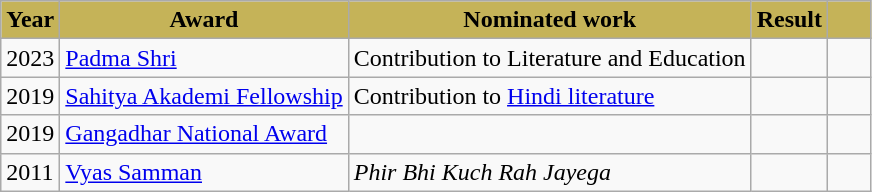<table class="wikitable plainrowheaders">
<tr style="background:#C5B358; text-align:center;">
<td><strong>Year</strong></td>
<td><strong>Award</strong></td>
<td><strong>Nominated work</strong></td>
<td><strong>Result</strong></td>
<td width=5%></td>
</tr>
<tr>
<td>2023</td>
<td><a href='#'>Padma Shri</a></td>
<td>Contribution to Literature and Education</td>
<td></td>
<td></td>
</tr>
<tr>
<td>2019</td>
<td><a href='#'>Sahitya Akademi Fellowship</a></td>
<td>Contribution to <a href='#'>Hindi literature</a></td>
<td></td>
<td></td>
</tr>
<tr>
<td>2019</td>
<td><a href='#'>Gangadhar National Award</a></td>
<td></td>
<td></td>
<td></td>
</tr>
<tr>
<td>2011</td>
<td><a href='#'>Vyas Samman</a></td>
<td><em>Phir Bhi Kuch Rah Jayega</em></td>
<td></td>
<td></td>
</tr>
</table>
